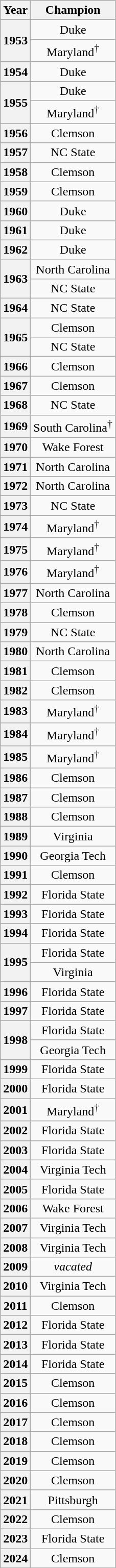<table class="wikitable" style="text-align: center;">
<tr>
<th>Year</th>
<th>Champion</th>
</tr>
<tr>
<th rowspan="2">1953</th>
<td>Duke</td>
</tr>
<tr>
<td>Maryland<sup>†</sup></td>
</tr>
<tr>
<th>1954</th>
<td>Duke</td>
</tr>
<tr>
<th rowspan="2">1955</th>
<td>Duke</td>
</tr>
<tr>
<td>Maryland<sup>†</sup></td>
</tr>
<tr>
<th>1956</th>
<td>Clemson</td>
</tr>
<tr>
<th>1957</th>
<td>NC State</td>
</tr>
<tr>
<th>1958</th>
<td>Clemson</td>
</tr>
<tr>
<th>1959</th>
<td>Clemson</td>
</tr>
<tr>
<th>1960</th>
<td>Duke</td>
</tr>
<tr>
<th>1961</th>
<td>Duke</td>
</tr>
<tr>
<th>1962</th>
<td>Duke</td>
</tr>
<tr>
<th rowspan="2">1963</th>
<td>North Carolina</td>
</tr>
<tr>
<td>NC State</td>
</tr>
<tr>
<th>1964</th>
<td>NC State</td>
</tr>
<tr>
<th rowspan="2">1965</th>
<td>Clemson</td>
</tr>
<tr>
<td>NC State</td>
</tr>
<tr>
<th>1966</th>
<td>Clemson</td>
</tr>
<tr>
<th>1967</th>
<td>Clemson</td>
</tr>
<tr>
<th>1968</th>
<td>NC State</td>
</tr>
<tr>
<th>1969</th>
<td>South Carolina<sup>†</sup></td>
</tr>
<tr>
<th>1970</th>
<td>Wake Forest</td>
</tr>
<tr>
<th>1971</th>
<td>North Carolina</td>
</tr>
<tr>
<th>1972</th>
<td>North Carolina</td>
</tr>
<tr>
<th>1973</th>
<td>NC State</td>
</tr>
<tr>
<th>1974</th>
<td>Maryland<sup>†</sup></td>
</tr>
<tr>
<th>1975</th>
<td>Maryland<sup>†</sup></td>
</tr>
<tr>
<th>1976</th>
<td>Maryland<sup>†</sup></td>
</tr>
<tr>
<th>1977</th>
<td>North Carolina</td>
</tr>
<tr>
<th>1978</th>
<td>Clemson</td>
</tr>
<tr>
<th>1979</th>
<td>NC State</td>
</tr>
<tr>
<th>1980</th>
<td>North Carolina</td>
</tr>
<tr>
<th>1981</th>
<td>Clemson</td>
</tr>
<tr>
<th>1982</th>
<td>Clemson</td>
</tr>
<tr>
<th>1983</th>
<td>Maryland<sup>†</sup></td>
</tr>
<tr>
<th>1984</th>
<td>Maryland<sup>†</sup></td>
</tr>
<tr>
<th>1985</th>
<td>Maryland<sup>†</sup></td>
</tr>
<tr>
<th>1986</th>
<td>Clemson</td>
</tr>
<tr>
<th>1987</th>
<td>Clemson</td>
</tr>
<tr>
<th>1988</th>
<td>Clemson</td>
</tr>
<tr>
<th>1989</th>
<td>Virginia</td>
</tr>
<tr>
<th>1990</th>
<td>Georgia Tech</td>
</tr>
<tr>
<th>1991</th>
<td>Clemson</td>
</tr>
<tr>
<th>1992</th>
<td>Florida State</td>
</tr>
<tr>
<th>1993</th>
<td>Florida State</td>
</tr>
<tr>
<th>1994</th>
<td>Florida State</td>
</tr>
<tr>
<th rowspan="2">1995</th>
<td>Florida State</td>
</tr>
<tr>
<td>Virginia</td>
</tr>
<tr>
<th>1996</th>
<td>Florida State</td>
</tr>
<tr>
<th>1997</th>
<td>Florida State</td>
</tr>
<tr>
<th rowspan="2">1998</th>
<td>Florida State</td>
</tr>
<tr>
<td>Georgia Tech</td>
</tr>
<tr>
<th>1999</th>
<td>Florida State</td>
</tr>
<tr>
<th>2000</th>
<td>Florida State</td>
</tr>
<tr>
<th>2001</th>
<td>Maryland<sup>†</sup></td>
</tr>
<tr>
<th>2002</th>
<td>Florida State</td>
</tr>
<tr>
<th>2003</th>
<td>Florida State</td>
</tr>
<tr>
<th>2004</th>
<td>Virginia Tech</td>
</tr>
<tr>
<th>2005</th>
<td>Florida State</td>
</tr>
<tr>
<th>2006</th>
<td>Wake Forest</td>
</tr>
<tr>
<th>2007</th>
<td>Virginia Tech</td>
</tr>
<tr>
<th>2008</th>
<td>Virginia Tech</td>
</tr>
<tr>
<th>2009</th>
<td><em>vacated</em></td>
</tr>
<tr>
<th>2010</th>
<td>Virginia Tech</td>
</tr>
<tr>
<th>2011</th>
<td>Clemson</td>
</tr>
<tr>
<th>2012</th>
<td>Florida State</td>
</tr>
<tr>
<th>2013</th>
<td>Florida State</td>
</tr>
<tr>
<th>2014</th>
<td>Florida State</td>
</tr>
<tr>
<th>2015</th>
<td>Clemson</td>
</tr>
<tr>
<th>2016</th>
<td>Clemson</td>
</tr>
<tr>
<th>2017</th>
<td>Clemson</td>
</tr>
<tr>
<th>2018</th>
<td>Clemson</td>
</tr>
<tr>
<th>2019</th>
<td>Clemson</td>
</tr>
<tr>
<th>2020</th>
<td>Clemson</td>
</tr>
<tr>
<th>2021</th>
<td>Pittsburgh</td>
</tr>
<tr>
<th>2022</th>
<td>Clemson</td>
</tr>
<tr>
<th>2023</th>
<td>Florida State</td>
</tr>
<tr>
<th>2024</th>
<td>Clemson</td>
</tr>
</table>
